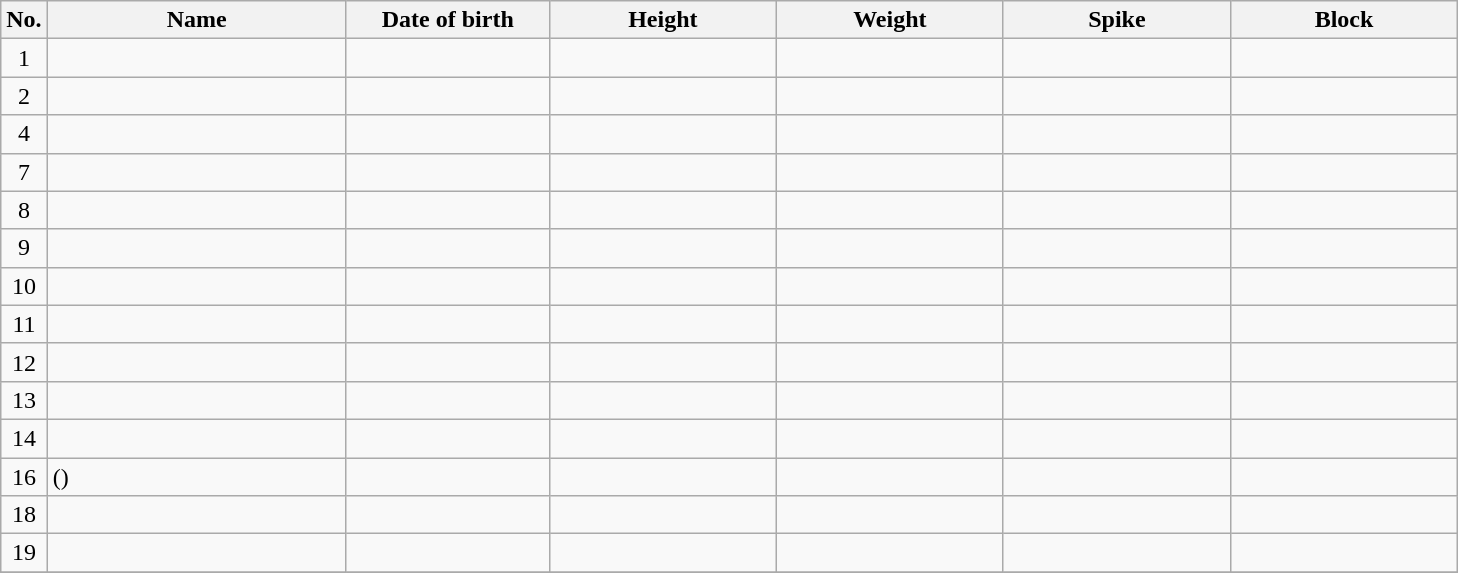<table class="wikitable sortable" style="font-size:100%; text-align:center;">
<tr>
<th>No.</th>
<th style="width:12em">Name</th>
<th style="width:8em">Date of birth</th>
<th style="width:9em">Height</th>
<th style="width:9em">Weight</th>
<th style="width:9em">Spike</th>
<th style="width:9em">Block</th>
</tr>
<tr>
<td>1</td>
<td align=left> </td>
<td align=right></td>
<td></td>
<td></td>
<td></td>
<td></td>
</tr>
<tr>
<td>2</td>
<td align=left> </td>
<td align=right></td>
<td></td>
<td></td>
<td></td>
<td></td>
</tr>
<tr>
<td>4</td>
<td align=left> </td>
<td align=right></td>
<td></td>
<td></td>
<td></td>
<td></td>
</tr>
<tr>
<td>7</td>
<td align=left> </td>
<td align=right></td>
<td></td>
<td></td>
<td></td>
<td></td>
</tr>
<tr>
<td>8</td>
<td align=left> </td>
<td align=right></td>
<td></td>
<td></td>
<td></td>
<td></td>
</tr>
<tr>
<td>9</td>
<td align=left> </td>
<td align=right></td>
<td></td>
<td></td>
<td></td>
<td></td>
</tr>
<tr>
<td>10</td>
<td align=left> </td>
<td align=right></td>
<td></td>
<td></td>
<td></td>
<td></td>
</tr>
<tr>
<td>11</td>
<td align=left> </td>
<td align=right></td>
<td></td>
<td></td>
<td></td>
<td></td>
</tr>
<tr>
<td>12</td>
<td align=left> </td>
<td align=right></td>
<td></td>
<td></td>
<td></td>
<td></td>
</tr>
<tr>
<td>13</td>
<td align=left> </td>
<td align=right></td>
<td></td>
<td></td>
<td></td>
<td></td>
</tr>
<tr>
<td>14</td>
<td align=left> </td>
<td align=right></td>
<td></td>
<td></td>
<td></td>
<td></td>
</tr>
<tr>
<td>16</td>
<td align=left>  ()</td>
<td align=right></td>
<td></td>
<td></td>
<td></td>
<td></td>
</tr>
<tr>
<td>18</td>
<td align=left> </td>
<td align=right></td>
<td></td>
<td></td>
<td></td>
<td></td>
</tr>
<tr>
<td>19</td>
<td align=left> </td>
<td align=right></td>
<td></td>
<td></td>
<td></td>
<td></td>
</tr>
<tr>
</tr>
</table>
